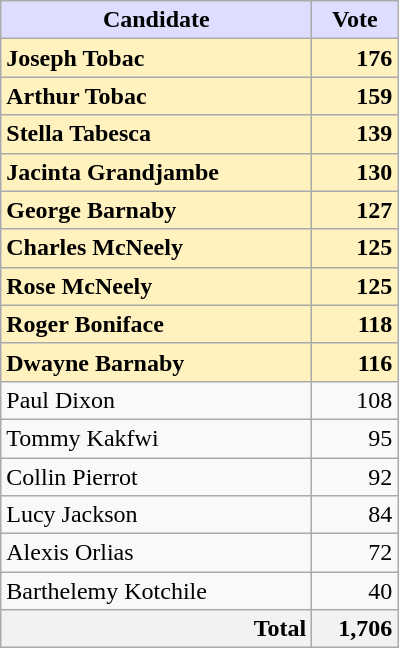<table class="wikitable">
<tr>
<th width="200px" style="background:#ddf;">Candidate</th>
<th width="50px" style="background:#ddf;">Vote</th>
</tr>
<tr>
<td style="background:#fff2bf;"><strong>Joseph Tobac</strong></td>
<td style="text-align:right;background:#fff2bf;"><strong>176</strong></td>
</tr>
<tr>
<td style="background:#fff2bf;"><strong>Arthur Tobac</strong></td>
<td style="text-align:right;background:#fff2bf;"><strong>159</strong></td>
</tr>
<tr>
<td style="background:#fff2bf;"><strong>Stella Tabesca</strong></td>
<td style="text-align:right;background:#fff2bf;"><strong>139</strong></td>
</tr>
<tr>
<td style="background:#fff2bf;"><strong>Jacinta Grandjambe</strong></td>
<td style="text-align:right;background:#fff2bf;"><strong>130</strong></td>
</tr>
<tr>
<td style="background:#fff2bf;"><strong>George Barnaby</strong></td>
<td style="text-align:right;background:#fff2bf;"><strong>127</strong></td>
</tr>
<tr>
<td style="background:#fff2bf;"><strong>Charles McNeely</strong></td>
<td style="text-align:right;background:#fff2bf;"><strong>125</strong></td>
</tr>
<tr>
<td style="background:#fff2bf;"><strong>Rose McNeely</strong></td>
<td style="text-align:right;background:#fff2bf;"><strong>125</strong></td>
</tr>
<tr>
<td style="background:#fff2bf;"><strong>Roger Boniface</strong></td>
<td style="text-align:right;background:#fff2bf;"><strong>118</strong></td>
</tr>
<tr>
<td style="background:#fff2bf;"><strong>Dwayne Barnaby</strong></td>
<td style="text-align:right;background:#fff2bf;"><strong>116</strong></td>
</tr>
<tr>
<td style="text-align:left;">Paul Dixon</td>
<td style="text-align:right;">108</td>
</tr>
<tr>
<td style="text-align:left;">Tommy Kakfwi</td>
<td style="text-align:right;">95</td>
</tr>
<tr>
<td style="text-align:left;">Collin Pierrot</td>
<td style="text-align:right;">92</td>
</tr>
<tr>
<td style="text-align:left;">Lucy Jackson</td>
<td style="text-align:right;">84</td>
</tr>
<tr>
<td style="text-align:left;">Alexis Orlias</td>
<td style="text-align:right;">72</td>
</tr>
<tr>
<td style="text-align:left;">Barthelemy Kotchile</td>
<td style="text-align:right;">40</td>
</tr>
<tr>
<td style="text-align:right;background-color:#f2f2f2;"><strong>Total</strong></td>
<td style="text-align:right;background-color:#f2f2f2;"><strong>1,706</strong></td>
</tr>
</table>
